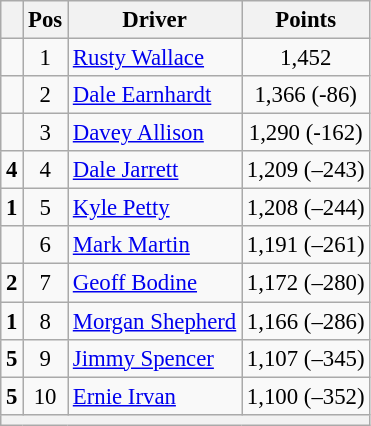<table class="wikitable" style="font-size: 95%;">
<tr>
<th></th>
<th>Pos</th>
<th>Driver</th>
<th>Points</th>
</tr>
<tr>
<td align="left"></td>
<td style="text-align:center;">1</td>
<td><a href='#'>Rusty Wallace</a></td>
<td style="text-align:center;">1,452</td>
</tr>
<tr>
<td align="left"></td>
<td style="text-align:center;">2</td>
<td><a href='#'>Dale Earnhardt</a></td>
<td style="text-align:center;">1,366 (-86)</td>
</tr>
<tr>
<td align="left"></td>
<td style="text-align:center;">3</td>
<td><a href='#'>Davey Allison</a></td>
<td style="text-align:center;">1,290 (-162)</td>
</tr>
<tr>
<td align="left"> <strong>4</strong></td>
<td style="text-align:center;">4</td>
<td><a href='#'>Dale Jarrett</a></td>
<td style="text-align:center;">1,209 (–243)</td>
</tr>
<tr>
<td align="left"> <strong>1</strong></td>
<td style="text-align:center;">5</td>
<td><a href='#'>Kyle Petty</a></td>
<td style="text-align:center;">1,208 (–244)</td>
</tr>
<tr>
<td align="left"></td>
<td style="text-align:center;">6</td>
<td><a href='#'>Mark Martin</a></td>
<td style="text-align:center;">1,191 (–261)</td>
</tr>
<tr>
<td align="left"> <strong>2</strong></td>
<td style="text-align:center;">7</td>
<td><a href='#'>Geoff Bodine</a></td>
<td style="text-align:center;">1,172 (–280)</td>
</tr>
<tr>
<td align="left"> <strong>1</strong></td>
<td style="text-align:center;">8</td>
<td><a href='#'>Morgan Shepherd</a></td>
<td style="text-align:center;">1,166 (–286)</td>
</tr>
<tr>
<td align="left"> <strong>5</strong></td>
<td style="text-align:center;">9</td>
<td><a href='#'>Jimmy Spencer</a></td>
<td style="text-align:center;">1,107 (–345)</td>
</tr>
<tr>
<td align="left"> <strong>5</strong></td>
<td style="text-align:center;">10</td>
<td><a href='#'>Ernie Irvan</a></td>
<td style="text-align:center;">1,100 (–352)</td>
</tr>
<tr class="sortbottom">
<th colspan="9"></th>
</tr>
</table>
